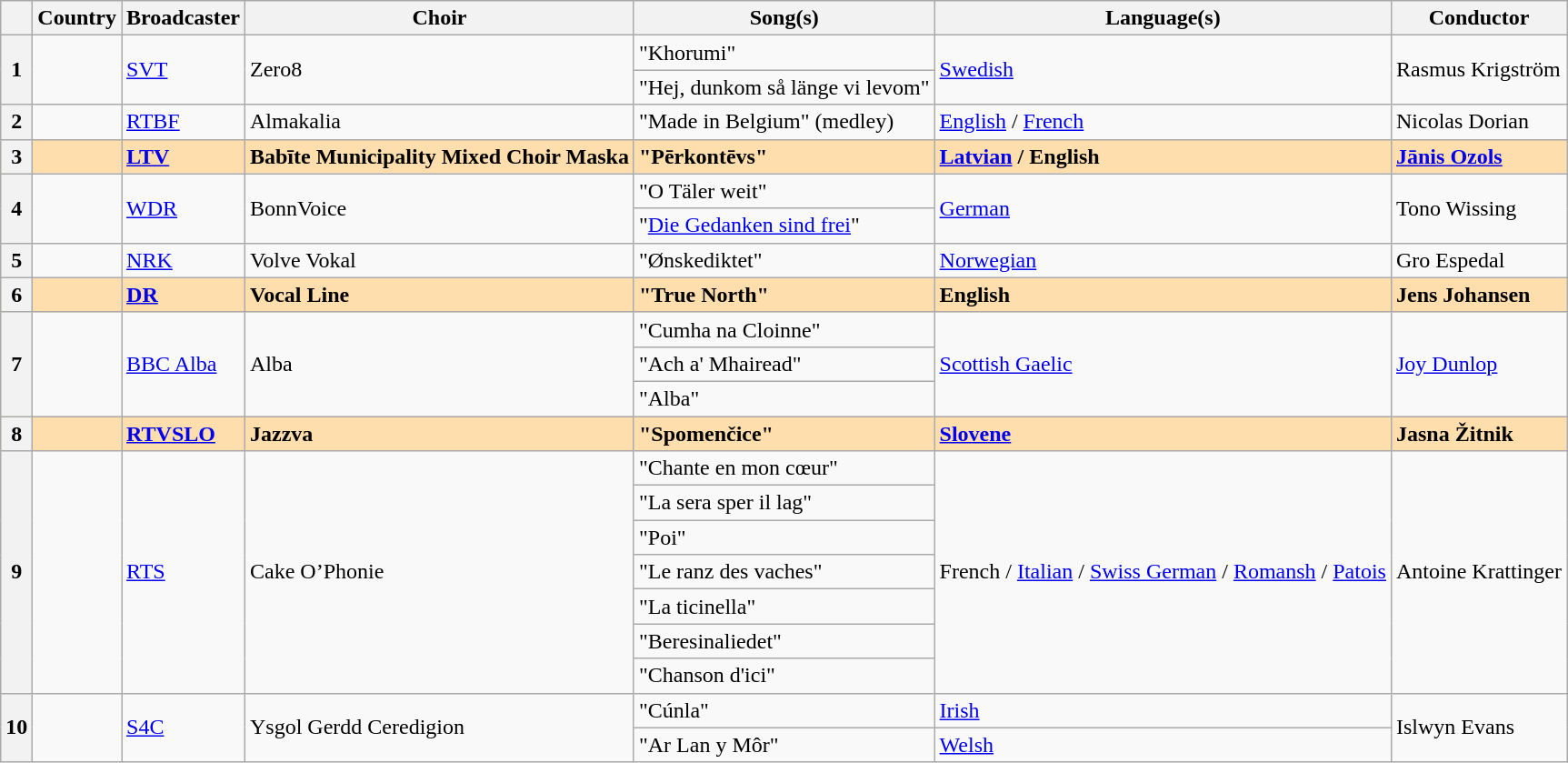<table class="wikitable sortable plainrowheaders">
<tr>
<th scope="col"></th>
<th scope="col">Country</th>
<th scope="col">Broadcaster</th>
<th scope="col">Choir</th>
<th scope="col">Song(s)</th>
<th scope="col">Language(s)</th>
<th scope="col">Conductor</th>
</tr>
<tr>
<th scope="row" style="text-align:center;" rowspan=2>1</th>
<td rowspan=2></td>
<td rowspan=2><a href='#'>SVT</a></td>
<td rowspan=2>Zero8</td>
<td>"Khorumi"</td>
<td rowspan=2><a href='#'>Swedish</a></td>
<td rowspan=2>Rasmus Krigström</td>
</tr>
<tr>
<td>"Hej, dunkom så länge vi levom"</td>
</tr>
<tr>
<th scope="row" style="text-align:center;">2</th>
<td></td>
<td><a href='#'>RTBF</a></td>
<td>Almakalia</td>
<td>"Made in Belgium" (medley)</td>
<td><a href='#'>English</a> / <a href='#'>French</a></td>
<td>Nicolas Dorian</td>
</tr>
<tr style="font-weight: bold; background: navajowhite;">
<th scope="row" style="text-align:center;">3</th>
<td></td>
<td><a href='#'>LTV</a></td>
<td>Babīte Municipality Mixed Choir Maska</td>
<td>"Pērkontēvs"</td>
<td><a href='#'>Latvian</a> / English</td>
<td><a href='#'>Jānis Ozols</a></td>
</tr>
<tr>
<th scope="row" style="text-align:center;" rowspan=2>4</th>
<td rowspan=2></td>
<td rowspan=2><a href='#'>WDR</a></td>
<td rowspan=2>BonnVoice</td>
<td>"O Täler weit"</td>
<td rowspan=2><a href='#'>German</a></td>
<td rowspan=2>Tono Wissing</td>
</tr>
<tr>
<td>"<a href='#'>Die Gedanken sind frei</a>"</td>
</tr>
<tr>
<th scope="row" style="text-align:center;">5</th>
<td></td>
<td><a href='#'>NRK</a></td>
<td>Volve Vokal</td>
<td>"Ønskediktet"</td>
<td><a href='#'>Norwegian</a></td>
<td>Gro Espedal</td>
</tr>
<tr style="font-weight: bold; background: navajowhite;">
<th scope="row" style="text-align:center;">6</th>
<td></td>
<td><a href='#'>DR</a></td>
<td>Vocal Line</td>
<td>"True North"</td>
<td>English</td>
<td>Jens Johansen</td>
</tr>
<tr>
<th scope="row" style="text-align:center;" rowspan=3>7</th>
<td rowspan=3></td>
<td rowspan=3><a href='#'>BBC Alba</a></td>
<td rowspan=3>Alba</td>
<td>"Cumha na Cloinne"</td>
<td rowspan=3><a href='#'>Scottish Gaelic</a></td>
<td rowspan=3><a href='#'>Joy Dunlop</a></td>
</tr>
<tr>
<td>"Ach a' Mhairead"</td>
</tr>
<tr>
<td>"Alba"</td>
</tr>
<tr style="font-weight: bold; background: navajowhite;">
<th scope="row" style="text-align:center;">8</th>
<td></td>
<td><a href='#'>RTVSLO</a></td>
<td>Jazzva</td>
<td>"Spomenčice"</td>
<td><a href='#'>Slovene</a></td>
<td>Jasna Žitnik</td>
</tr>
<tr>
<th scope="row" style="text-align:center;" rowspan=7>9</th>
<td rowspan=7></td>
<td rowspan=7><a href='#'>RTS</a></td>
<td rowspan=7>Cake O’Phonie</td>
<td>"Chante en mon cœur"</td>
<td rowspan=7>French / <a href='#'>Italian</a> / <a href='#'>Swiss German</a> / <a href='#'>Romansh</a> / <a href='#'>Patois</a></td>
<td rowspan=7>Antoine Krattinger</td>
</tr>
<tr>
<td>"La sera sper il lag"</td>
</tr>
<tr>
<td>"Poi"</td>
</tr>
<tr>
<td>"Le ranz des vaches"</td>
</tr>
<tr>
<td>"La ticinella"</td>
</tr>
<tr>
<td>"Beresinaliedet"</td>
</tr>
<tr>
<td>"Chanson d'ici"</td>
</tr>
<tr>
<th scope="row" style="text-align:center;" rowspan=2>10</th>
<td rowspan=2></td>
<td rowspan=2><a href='#'>S4C</a></td>
<td rowspan=2>Ysgol Gerdd Ceredigion</td>
<td>"Cúnla"</td>
<td><a href='#'>Irish</a></td>
<td rowspan=2>Islwyn Evans</td>
</tr>
<tr>
<td>"Ar Lan y Môr"</td>
<td><a href='#'>Welsh</a></td>
</tr>
</table>
